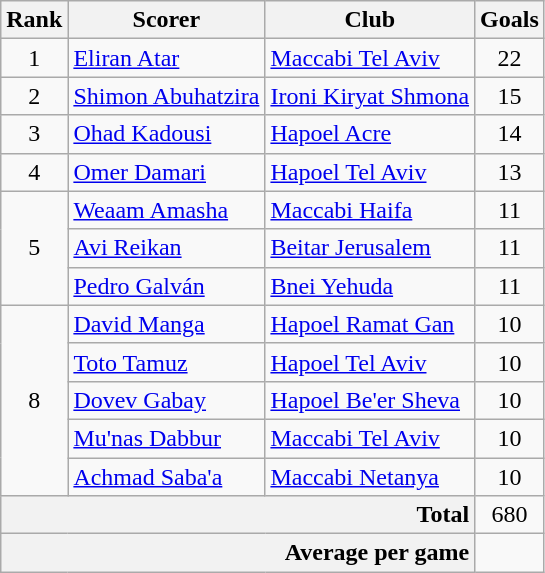<table class="wikitable">
<tr>
<th>Rank</th>
<th>Scorer</th>
<th>Club</th>
<th>Goals</th>
</tr>
<tr>
<td align="center">1</td>
<td> <a href='#'>Eliran Atar</a></td>
<td><a href='#'>Maccabi Tel Aviv</a></td>
<td align="center">22</td>
</tr>
<tr>
<td align="center">2</td>
<td> <a href='#'>Shimon Abuhatzira</a></td>
<td><a href='#'>Ironi Kiryat Shmona</a></td>
<td align="center">15</td>
</tr>
<tr>
<td align="center">3</td>
<td> <a href='#'>Ohad Kadousi</a></td>
<td><a href='#'>Hapoel Acre</a></td>
<td align="center">14</td>
</tr>
<tr>
<td align="center">4</td>
<td> <a href='#'>Omer Damari</a></td>
<td><a href='#'>Hapoel Tel Aviv</a></td>
<td align="center">13</td>
</tr>
<tr>
<td align="center" rowspan="3">5</td>
<td> <a href='#'>Weaam Amasha</a></td>
<td><a href='#'>Maccabi Haifa</a></td>
<td align="center">11</td>
</tr>
<tr>
<td> <a href='#'>Avi Reikan</a></td>
<td><a href='#'>Beitar Jerusalem</a></td>
<td align="center">11</td>
</tr>
<tr>
<td> <a href='#'>Pedro Galván</a></td>
<td><a href='#'>Bnei Yehuda</a></td>
<td align="center">11</td>
</tr>
<tr>
<td align="center" rowspan="5">8</td>
<td> <a href='#'>David Manga</a></td>
<td><a href='#'>Hapoel Ramat Gan</a></td>
<td align="center">10</td>
</tr>
<tr>
<td> <a href='#'>Toto Tamuz</a></td>
<td><a href='#'>Hapoel Tel Aviv</a></td>
<td align="center">10</td>
</tr>
<tr>
<td> <a href='#'>Dovev Gabay</a></td>
<td><a href='#'>Hapoel Be'er Sheva</a></td>
<td align="center">10</td>
</tr>
<tr>
<td> <a href='#'>Mu'nas Dabbur</a></td>
<td><a href='#'>Maccabi Tel Aviv</a></td>
<td align="center">10</td>
</tr>
<tr>
<td> <a href='#'>Achmad Saba'a</a></td>
<td><a href='#'>Maccabi Netanya</a></td>
<td align="center">10</td>
</tr>
<tr>
<td bgcolor="#F2F2F2" colspan="3" align="right"><strong>Total</strong></td>
<td align="center">680</td>
</tr>
<tr>
<td bgcolor="#F2F2F2" colspan="3" align="right"><strong>Average per game</strong></td>
<td align="center"></td>
</tr>
</table>
